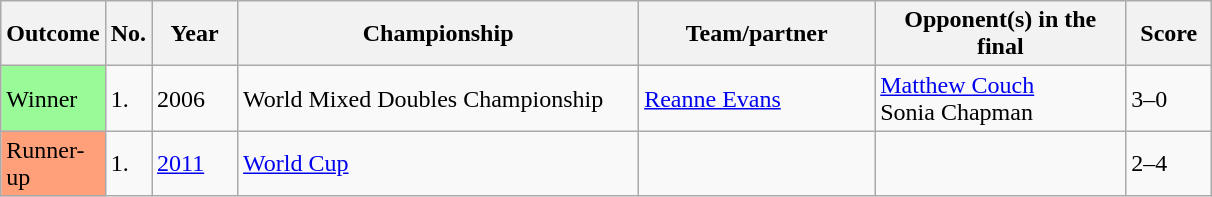<table class="sortable wikitable">
<tr>
<th width="60">Outcome</th>
<th width="20">No.</th>
<th width="50">Year</th>
<th width="260">Championship</th>
<th width="150">Team/partner</th>
<th width="160">Opponent(s) in the final</th>
<th width="50">Score</th>
</tr>
<tr>
<td style="background:#98FB98">Winner</td>
<td>1.</td>
<td>2006</td>
<td>World Mixed Doubles Championship</td>
<td> <a href='#'>Reanne Evans</a></td>
<td> <a href='#'>Matthew Couch</a><br> Sonia Chapman</td>
<td>3–0</td>
</tr>
<tr>
<td style="background:#ffa07a;">Runner-up</td>
<td>1.</td>
<td><a href='#'>2011</a></td>
<td><a href='#'>World Cup</a></td>
<td></td>
<td></td>
<td>2–4</td>
</tr>
</table>
